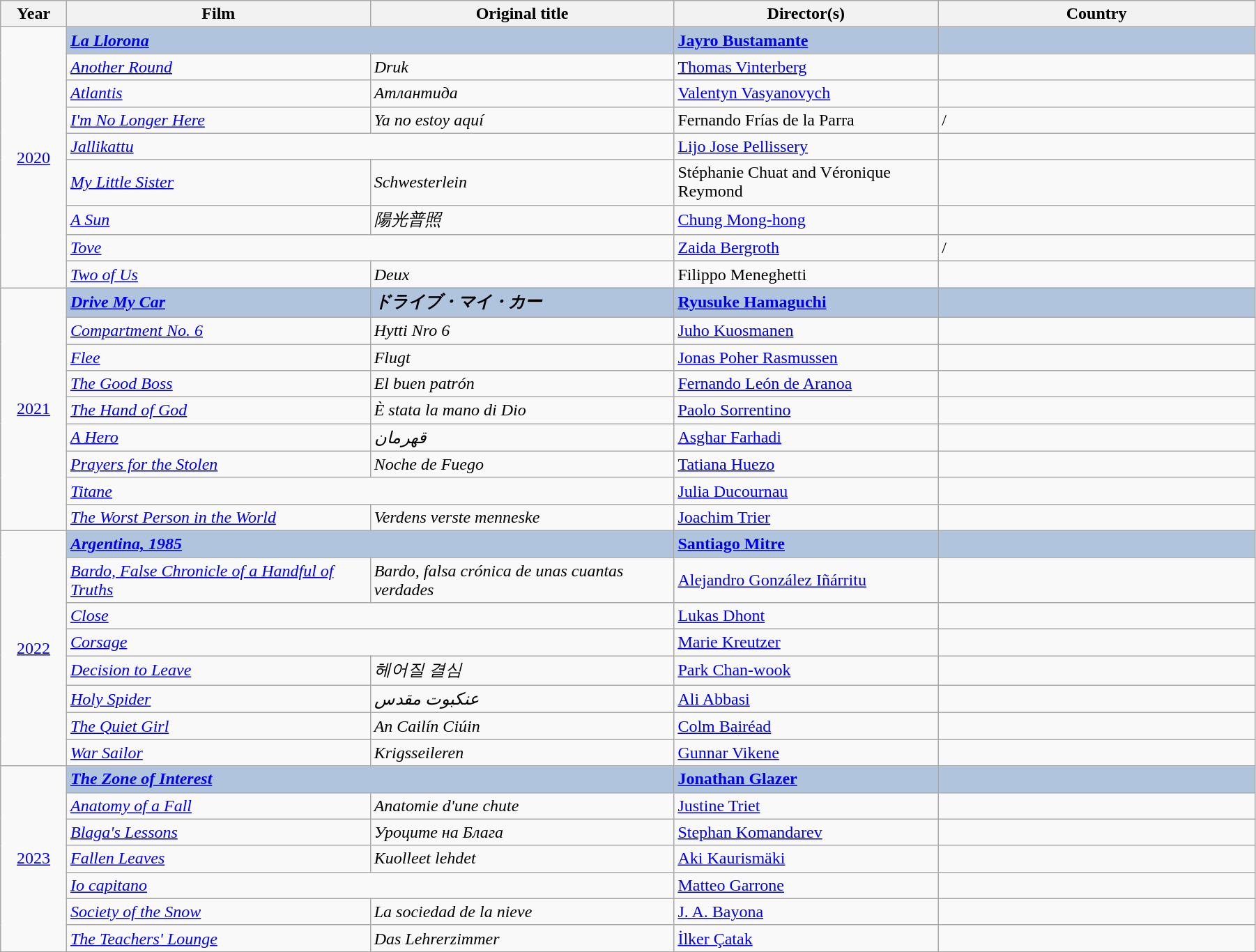<table class="wikitable" style="width:95%;" cellpadding="5">
<tr>
<th style="width:5%;">Year</th>
<th style="width:23%;">Film</th>
<th style="width:23%;">Original title</th>
<th style="width:20%;">Director(s)</th>
<th style="width:24%;">Country</th>
</tr>
<tr>
<td rowspan="9" style="text-align:center;"><a href='#'>2020</a><br></td>
<td style="background:#B0C4DE;" colspan="2"><strong><em><a href='#'>La Llorona</a></em></strong></td>
<td style="background:#B0C4DE;"><strong><a href='#'>Jayro Bustamante</a></strong></td>
<td style="background:#B0C4DE;"><strong></strong></td>
</tr>
<tr>
<td><em><a href='#'>Another Round</a></em></td>
<td><em>Druk</em></td>
<td><a href='#'>Thomas Vinterberg</a></td>
<td></td>
</tr>
<tr>
<td><em><a href='#'>Atlantis</a></em></td>
<td><em>Атлантида</em></td>
<td><a href='#'>Valentyn Vasyanovych</a></td>
<td></td>
</tr>
<tr>
<td><em><a href='#'>I'm No Longer Here</a></em></td>
<td><em>Ya no estoy aquí</em></td>
<td>Fernando Frías de la Parra</td>
<td> / </td>
</tr>
<tr>
<td colspan="2"><em><a href='#'>Jallikattu</a></em></td>
<td><a href='#'>Lijo Jose Pellissery</a></td>
<td></td>
</tr>
<tr>
<td><em><a href='#'>My Little Sister</a></em></td>
<td><em>Schwesterlein</em></td>
<td>Stéphanie Chuat and Véronique Reymond</td>
<td></td>
</tr>
<tr>
<td><em><a href='#'>A Sun</a></em></td>
<td><em> 陽光普照</em></td>
<td><a href='#'>Chung Mong-hong</a></td>
<td></td>
</tr>
<tr>
<td colspan=2><em><a href='#'>Tove</a></em></td>
<td><a href='#'>Zaida Bergroth</a></td>
<td> / </td>
</tr>
<tr>
<td><em><a href='#'>Two of Us</a></em></td>
<td><em>Deux</em></td>
<td>Filippo Meneghetti</td>
<td></td>
</tr>
<tr>
<td rowspan="9" style="text-align:center;"><a href='#'>2021</a><br></td>
<td style="background:#B0C4DE;"><strong><em><a href='#'>Drive My Car</a></em></strong></td>
<td style="background:#B0C4DE;"><strong><em>ドライブ・マイ・カー</em></strong></td>
<td style="background:#B0C4DE;"><strong><a href='#'>Ryusuke Hamaguchi</a></strong></td>
<td style="background:#B0C4DE;"><strong></strong></td>
</tr>
<tr>
<td><em><a href='#'>Compartment No. 6</a></em></td>
<td><em>Hytti Nro 6</em></td>
<td><a href='#'>Juho Kuosmanen</a></td>
<td></td>
</tr>
<tr>
<td><em><a href='#'>Flee</a></em></td>
<td><em>Flugt</em></td>
<td><a href='#'>Jonas Poher Rasmussen</a></td>
<td></td>
</tr>
<tr>
<td><em><a href='#'>The Good Boss</a></em></td>
<td><em>El buen patrón</em></td>
<td><a href='#'>Fernando León de Aranoa</a></td>
<td></td>
</tr>
<tr>
<td><em><a href='#'>The Hand of God</a></em></td>
<td><em>È stata la mano di Dio</em></td>
<td><a href='#'>Paolo Sorrentino</a></td>
<td></td>
</tr>
<tr>
<td><em><a href='#'>A Hero</a></em></td>
<td><em>قهرمان</em></td>
<td><a href='#'>Asghar Farhadi</a></td>
<td></td>
</tr>
<tr>
<td><em><a href='#'>Prayers for the Stolen</a></em></td>
<td><em>Noche de Fuego</em></td>
<td><a href='#'>Tatiana Huezo</a></td>
<td></td>
</tr>
<tr>
<td colspan=2><em><a href='#'>Titane</a></em></td>
<td><a href='#'>Julia Ducournau</a></td>
<td></td>
</tr>
<tr>
<td><em><a href='#'>The Worst Person in the World</a></em></td>
<td><em>Verdens verste menneske</em></td>
<td><a href='#'>Joachim Trier</a></td>
<td></td>
</tr>
<tr>
<td rowspan="8" style="text-align:center;"><a href='#'>2022</a><br></td>
<td colspan="2" style="background:#B0C4DE;"><strong><em><a href='#'>Argentina, 1985</a></em></strong></td>
<td style="background:#B0C4DE;"><strong><a href='#'>Santiago Mitre</a></strong></td>
<td style="background:#B0C4DE;"><strong></strong></td>
</tr>
<tr>
<td><em><a href='#'>Bardo, False Chronicle of a Handful of Truths</a></em></td>
<td><em>Bardo, falsa crónica de unas cuantas verdades</em></td>
<td><a href='#'>Alejandro González Iñárritu</a></td>
<td></td>
</tr>
<tr>
<td colspan="2"><em><a href='#'>Close</a></em></td>
<td><a href='#'>Lukas Dhont</a></td>
<td></td>
</tr>
<tr>
<td colspan="2"><em><a href='#'>Corsage</a></em></td>
<td><a href='#'>Marie Kreutzer</a></td>
<td></td>
</tr>
<tr>
<td><em><a href='#'>Decision to Leave</a></em></td>
<td><em>헤어질 결심</em></td>
<td><a href='#'>Park Chan-wook</a></td>
<td></td>
</tr>
<tr>
<td><em><a href='#'>Holy Spider</a></em></td>
<td><em>عنکبوت مقدس</em></td>
<td><a href='#'>Ali Abbasi</a></td>
<td></td>
</tr>
<tr>
<td><em><a href='#'>The Quiet Girl</a></em></td>
<td><em>An Cailín Ciúin</em></td>
<td><a href='#'>Colm Bairéad</a></td>
<td></td>
</tr>
<tr>
<td><em><a href='#'>War Sailor</a></em></td>
<td><em>Krigsseileren</em></td>
<td><a href='#'>Gunnar Vikene</a></td>
<td></td>
</tr>
<tr>
<td rowspan="7" style="text-align:center;"><a href='#'>2023</a><br></td>
<td colspan="2" style="background:#B0C4DE;"><strong><em><a href='#'>The Zone of Interest</a></em></strong></td>
<td style="background:#B0C4DE;"><strong><a href='#'>Jonathan Glazer</a></strong></td>
<td style="background:#B0C4DE;"><strong></strong></td>
</tr>
<tr>
<td><em><a href='#'>Anatomy of a Fall</a></em></td>
<td><em>Anatomie d'une chute</em></td>
<td><a href='#'>Justine Triet</a></td>
<td></td>
</tr>
<tr>
<td><em><a href='#'>Blaga's Lessons</a></em></td>
<td><em>Уроците на Блага</em></td>
<td><a href='#'>Stephan Komandarev</a></td>
<td></td>
</tr>
<tr>
<td><em><a href='#'>Fallen Leaves</a></em></td>
<td><em>Kuolleet lehdet</em></td>
<td><a href='#'>Aki Kaurismäki</a></td>
<td></td>
</tr>
<tr>
<td colspan="2"><em><a href='#'>Io capitano</a></em></td>
<td><a href='#'>Matteo Garrone</a></td>
<td></td>
</tr>
<tr>
<td><em><a href='#'>Society of the Snow</a></em></td>
<td><em>La sociedad de la nieve</em></td>
<td><a href='#'>J. A. Bayona</a></td>
<td></td>
</tr>
<tr>
<td><em><a href='#'>The Teachers' Lounge</a></em></td>
<td><em>Das Lehrerzimmer</em></td>
<td><a href='#'>İlker Çatak</a></td>
<td></td>
</tr>
<tr>
</tr>
</table>
